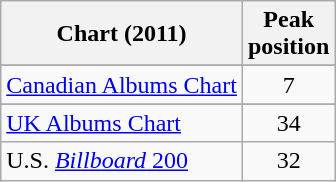<table class="wikitable sortable" style="text-align:center;">
<tr>
<th>Chart (2011)</th>
<th>Peak<br>position</th>
</tr>
<tr>
</tr>
<tr>
<td align="left"><a href='#'>Canadian Albums Chart</a></td>
<td>7</td>
</tr>
<tr>
</tr>
<tr>
<td align="left"><a href='#'>UK Albums Chart</a></td>
<td>34</td>
</tr>
<tr>
<td align="left">U.S. <a href='#'><em>Billboard</em> 200</a></td>
<td>32</td>
</tr>
</table>
